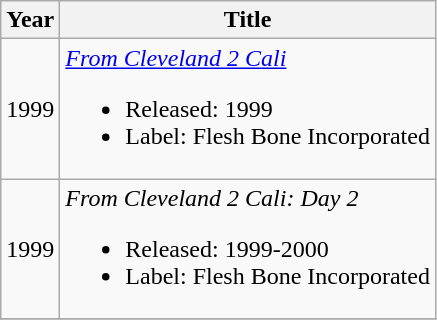<table class="wikitable">
<tr>
<th>Year</th>
<th>Title</th>
</tr>
<tr>
<td>1999</td>
<td><em><a href='#'>From Cleveland 2 Cali</a></em><br><ul><li>Released: 1999</li><li>Label: Flesh Bone Incorporated</li></ul></td>
</tr>
<tr>
<td>1999</td>
<td><em>From Cleveland 2 Cali: Day 2</em><br><ul><li>Released: 1999-2000</li><li>Label: Flesh Bone Incorporated</li></ul></td>
</tr>
<tr>
</tr>
</table>
